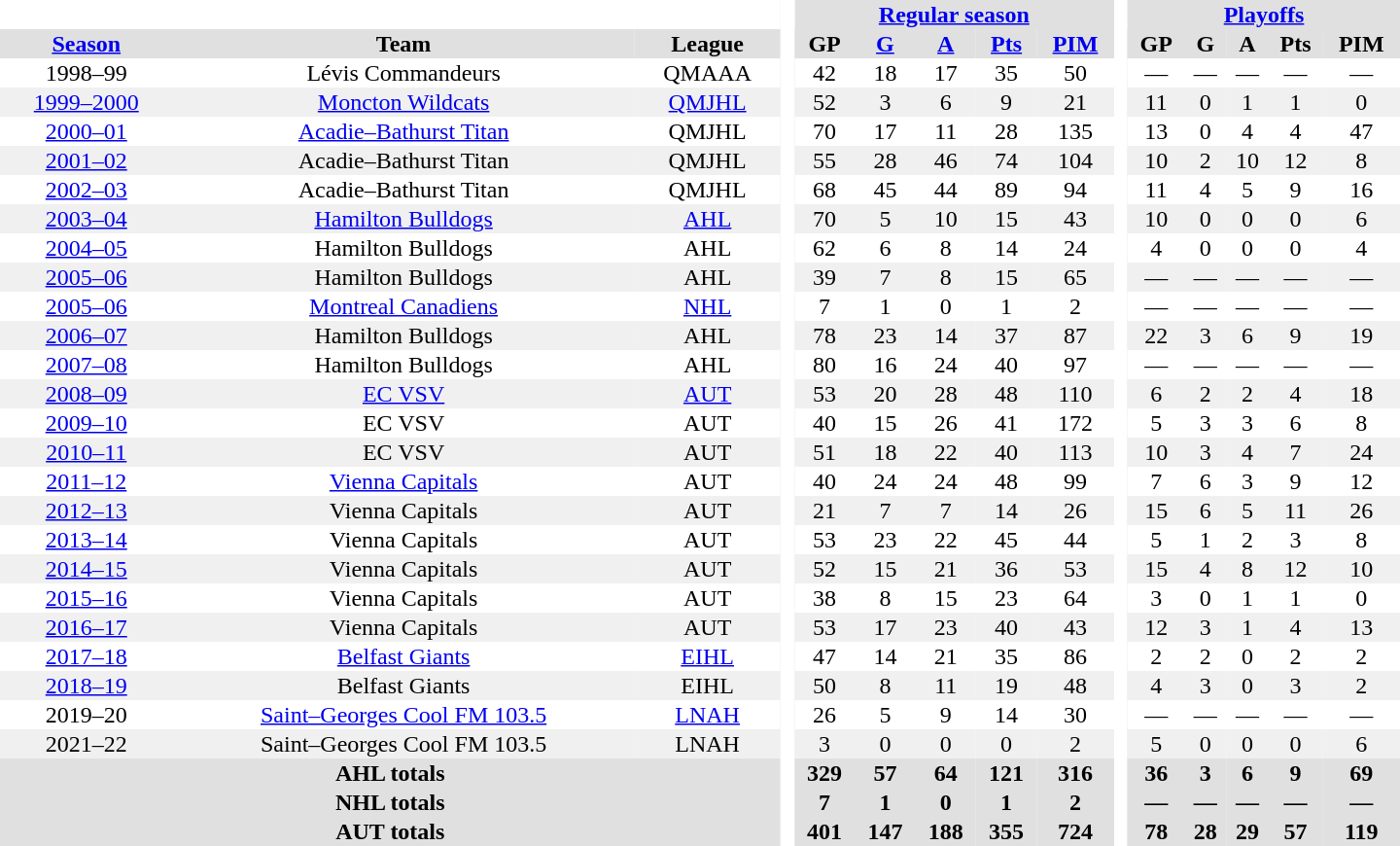<table border="0" cellpadding="1" cellspacing="0" style="text-align:center; width:60em;">
<tr style="background:#e0e0e0;">
<th colspan="3"  bgcolor="#ffffff"> </th>
<th rowspan="99" bgcolor="#ffffff"> </th>
<th colspan="5"><a href='#'>Regular season</a></th>
<th rowspan="99" bgcolor="#ffffff"> </th>
<th colspan="5"><a href='#'>Playoffs</a></th>
</tr>
<tr style="background:#e0e0e0;">
<th><a href='#'>Season</a></th>
<th>Team</th>
<th>League</th>
<th>GP</th>
<th><a href='#'>G</a></th>
<th><a href='#'>A</a></th>
<th><a href='#'>Pts</a></th>
<th><a href='#'>PIM</a></th>
<th>GP</th>
<th>G</th>
<th>A</th>
<th>Pts</th>
<th>PIM</th>
</tr>
<tr>
<td>1998–99</td>
<td>Lévis Commandeurs</td>
<td>QMAAA</td>
<td>42</td>
<td>18</td>
<td>17</td>
<td>35</td>
<td>50</td>
<td>—</td>
<td>—</td>
<td>—</td>
<td>—</td>
<td>—</td>
</tr>
<tr bgcolor=#f0f0f0>
<td><a href='#'>1999–2000</a></td>
<td><a href='#'>Moncton Wildcats</a></td>
<td><a href='#'>QMJHL</a></td>
<td>52</td>
<td>3</td>
<td>6</td>
<td>9</td>
<td>21</td>
<td>11</td>
<td>0</td>
<td>1</td>
<td>1</td>
<td>0</td>
</tr>
<tr>
<td><a href='#'>2000–01</a></td>
<td><a href='#'>Acadie–Bathurst Titan</a></td>
<td>QMJHL</td>
<td>70</td>
<td>17</td>
<td>11</td>
<td>28</td>
<td>135</td>
<td>13</td>
<td>0</td>
<td>4</td>
<td>4</td>
<td>47</td>
</tr>
<tr bgcolor=#f0f0f0>
<td><a href='#'>2001–02</a></td>
<td>Acadie–Bathurst Titan</td>
<td>QMJHL</td>
<td>55</td>
<td>28</td>
<td>46</td>
<td>74</td>
<td>104</td>
<td>10</td>
<td>2</td>
<td>10</td>
<td>12</td>
<td>8</td>
</tr>
<tr>
<td><a href='#'>2002–03</a></td>
<td>Acadie–Bathurst Titan</td>
<td>QMJHL</td>
<td>68</td>
<td>45</td>
<td>44</td>
<td>89</td>
<td>94</td>
<td>11</td>
<td>4</td>
<td>5</td>
<td>9</td>
<td>16</td>
</tr>
<tr bgcolor=#f0f0f0>
<td><a href='#'>2003–04</a></td>
<td><a href='#'>Hamilton Bulldogs</a></td>
<td><a href='#'>AHL</a></td>
<td>70</td>
<td>5</td>
<td>10</td>
<td>15</td>
<td>43</td>
<td>10</td>
<td>0</td>
<td>0</td>
<td>0</td>
<td>6</td>
</tr>
<tr>
<td><a href='#'>2004–05</a></td>
<td>Hamilton Bulldogs</td>
<td>AHL</td>
<td>62</td>
<td>6</td>
<td>8</td>
<td>14</td>
<td>24</td>
<td>4</td>
<td>0</td>
<td>0</td>
<td>0</td>
<td>4</td>
</tr>
<tr bgcolor=#f0f0f0>
<td><a href='#'>2005–06</a></td>
<td>Hamilton Bulldogs</td>
<td>AHL</td>
<td>39</td>
<td>7</td>
<td>8</td>
<td>15</td>
<td>65</td>
<td>—</td>
<td>—</td>
<td>—</td>
<td>—</td>
<td>—</td>
</tr>
<tr>
<td><a href='#'>2005–06</a></td>
<td><a href='#'>Montreal Canadiens</a></td>
<td><a href='#'>NHL</a></td>
<td>7</td>
<td>1</td>
<td>0</td>
<td>1</td>
<td>2</td>
<td>—</td>
<td>—</td>
<td>—</td>
<td>—</td>
<td>—</td>
</tr>
<tr bgcolor=#f0f0f0>
<td><a href='#'>2006–07</a></td>
<td>Hamilton Bulldogs</td>
<td>AHL</td>
<td>78</td>
<td>23</td>
<td>14</td>
<td>37</td>
<td>87</td>
<td>22</td>
<td>3</td>
<td>6</td>
<td>9</td>
<td>19</td>
</tr>
<tr>
<td><a href='#'>2007–08</a></td>
<td>Hamilton Bulldogs</td>
<td>AHL</td>
<td>80</td>
<td>16</td>
<td>24</td>
<td>40</td>
<td>97</td>
<td>—</td>
<td>—</td>
<td>—</td>
<td>—</td>
<td>—</td>
</tr>
<tr bgcolor=#f0f0f0>
<td><a href='#'>2008–09</a></td>
<td><a href='#'>EC VSV</a></td>
<td><a href='#'>AUT</a></td>
<td>53</td>
<td>20</td>
<td>28</td>
<td>48</td>
<td>110</td>
<td>6</td>
<td>2</td>
<td>2</td>
<td>4</td>
<td>18</td>
</tr>
<tr>
<td><a href='#'>2009–10</a></td>
<td>EC VSV</td>
<td>AUT</td>
<td>40</td>
<td>15</td>
<td>26</td>
<td>41</td>
<td>172</td>
<td>5</td>
<td>3</td>
<td>3</td>
<td>6</td>
<td>8</td>
</tr>
<tr bgcolor=#f0f0f0>
<td><a href='#'>2010–11</a></td>
<td>EC VSV</td>
<td>AUT</td>
<td>51</td>
<td>18</td>
<td>22</td>
<td>40</td>
<td>113</td>
<td>10</td>
<td>3</td>
<td>4</td>
<td>7</td>
<td>24</td>
</tr>
<tr>
<td><a href='#'>2011–12</a></td>
<td><a href='#'>Vienna Capitals</a></td>
<td>AUT</td>
<td>40</td>
<td>24</td>
<td>24</td>
<td>48</td>
<td>99</td>
<td>7</td>
<td>6</td>
<td>3</td>
<td>9</td>
<td>12</td>
</tr>
<tr bgcolor=#f0f0f0>
<td><a href='#'>2012–13</a></td>
<td>Vienna Capitals</td>
<td>AUT</td>
<td>21</td>
<td>7</td>
<td>7</td>
<td>14</td>
<td>26</td>
<td>15</td>
<td>6</td>
<td>5</td>
<td>11</td>
<td>26</td>
</tr>
<tr>
<td><a href='#'>2013–14</a></td>
<td>Vienna Capitals</td>
<td>AUT</td>
<td>53</td>
<td>23</td>
<td>22</td>
<td>45</td>
<td>44</td>
<td>5</td>
<td>1</td>
<td>2</td>
<td>3</td>
<td>8</td>
</tr>
<tr bgcolor=#f0f0f0>
<td><a href='#'>2014–15</a></td>
<td>Vienna Capitals</td>
<td>AUT</td>
<td>52</td>
<td>15</td>
<td>21</td>
<td>36</td>
<td>53</td>
<td>15</td>
<td>4</td>
<td>8</td>
<td>12</td>
<td>10</td>
</tr>
<tr>
<td><a href='#'>2015–16</a></td>
<td>Vienna Capitals</td>
<td>AUT</td>
<td>38</td>
<td>8</td>
<td>15</td>
<td>23</td>
<td>64</td>
<td>3</td>
<td>0</td>
<td>1</td>
<td>1</td>
<td>0</td>
</tr>
<tr bgcolor=#f0f0f0>
<td><a href='#'>2016–17</a></td>
<td>Vienna Capitals</td>
<td>AUT</td>
<td>53</td>
<td>17</td>
<td>23</td>
<td>40</td>
<td>43</td>
<td>12</td>
<td>3</td>
<td>1</td>
<td>4</td>
<td>13</td>
</tr>
<tr>
<td><a href='#'>2017–18</a></td>
<td><a href='#'>Belfast Giants</a></td>
<td><a href='#'>EIHL</a></td>
<td>47</td>
<td>14</td>
<td>21</td>
<td>35</td>
<td>86</td>
<td>2</td>
<td>2</td>
<td>0</td>
<td>2</td>
<td>2</td>
</tr>
<tr bgcolor=#f0f0f0>
<td><a href='#'>2018–19</a></td>
<td>Belfast Giants</td>
<td>EIHL</td>
<td>50</td>
<td>8</td>
<td>11</td>
<td>19</td>
<td>48</td>
<td>4</td>
<td>3</td>
<td>0</td>
<td>3</td>
<td>2</td>
</tr>
<tr>
<td>2019–20</td>
<td><a href='#'>Saint–Georges Cool FM 103.5</a></td>
<td><a href='#'>LNAH</a></td>
<td>26</td>
<td>5</td>
<td>9</td>
<td>14</td>
<td>30</td>
<td>—</td>
<td>—</td>
<td>—</td>
<td>—</td>
<td>—</td>
</tr>
<tr bgcolor=#f0f0f0>
<td>2021–22</td>
<td>Saint–Georges Cool FM 103.5</td>
<td>LNAH</td>
<td>3</td>
<td>0</td>
<td>0</td>
<td>0</td>
<td>2</td>
<td>5</td>
<td>0</td>
<td>0</td>
<td>0</td>
<td>6</td>
</tr>
<tr bgcolor=#e0e0e0>
<th colspan=3>AHL totals</th>
<th>329</th>
<th>57</th>
<th>64</th>
<th>121</th>
<th>316</th>
<th>36</th>
<th>3</th>
<th>6</th>
<th>9</th>
<th>69</th>
</tr>
<tr bgcolor=#e0e0e0>
<th colspan=3>NHL totals</th>
<th>7</th>
<th>1</th>
<th>0</th>
<th>1</th>
<th>2</th>
<th>—</th>
<th>—</th>
<th>—</th>
<th>—</th>
<th>—</th>
</tr>
<tr bgcolor=#e0e0e0>
<th colspan=3>AUT totals</th>
<th>401</th>
<th>147</th>
<th>188</th>
<th>355</th>
<th>724</th>
<th>78</th>
<th>28</th>
<th>29</th>
<th>57</th>
<th>119</th>
</tr>
</table>
